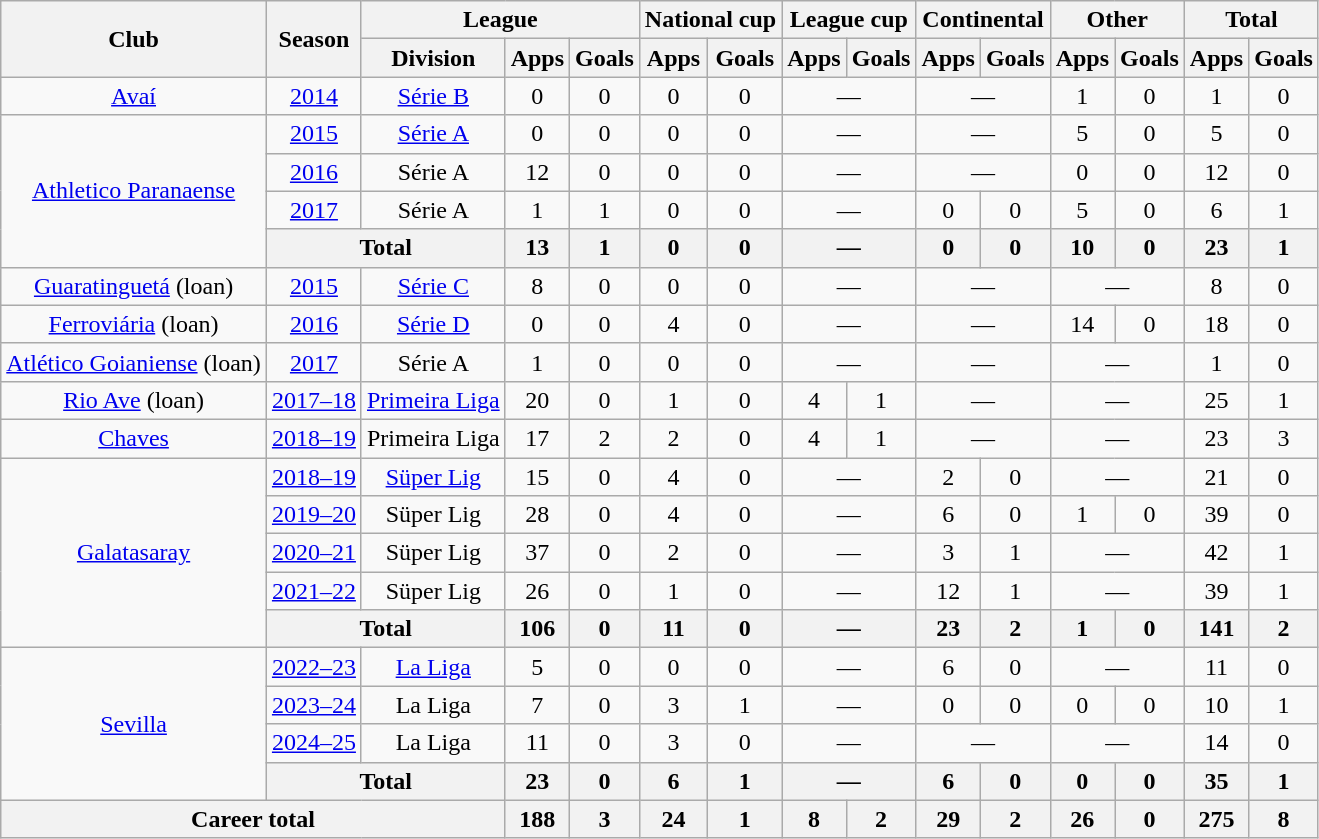<table class="wikitable" style="text-align:center">
<tr>
<th rowspan="2">Club</th>
<th rowspan="2">Season</th>
<th colspan="3">League</th>
<th colspan="2">National cup</th>
<th colspan="2">League cup</th>
<th colspan="2">Continental</th>
<th colspan="2">Other</th>
<th colspan="2">Total</th>
</tr>
<tr>
<th>Division</th>
<th>Apps</th>
<th>Goals</th>
<th>Apps</th>
<th>Goals</th>
<th>Apps</th>
<th>Goals</th>
<th>Apps</th>
<th>Goals</th>
<th>Apps</th>
<th>Goals</th>
<th>Apps</th>
<th>Goals</th>
</tr>
<tr>
<td><a href='#'>Avaí</a></td>
<td><a href='#'>2014</a></td>
<td><a href='#'>Série B</a></td>
<td>0</td>
<td>0</td>
<td>0</td>
<td>0</td>
<td colspan="2">—</td>
<td colspan="2">—</td>
<td>1</td>
<td>0</td>
<td>1</td>
<td>0</td>
</tr>
<tr>
<td rowspan="4"><a href='#'>Athletico Paranaense</a></td>
<td><a href='#'>2015</a></td>
<td><a href='#'>Série A</a></td>
<td>0</td>
<td>0</td>
<td>0</td>
<td>0</td>
<td colspan="2">—</td>
<td colspan="2">—</td>
<td>5</td>
<td>0</td>
<td>5</td>
<td>0</td>
</tr>
<tr>
<td><a href='#'>2016</a></td>
<td>Série A</td>
<td>12</td>
<td>0</td>
<td>0</td>
<td>0</td>
<td colspan="2">—</td>
<td colspan="2">—</td>
<td>0</td>
<td>0</td>
<td>12</td>
<td>0</td>
</tr>
<tr>
<td><a href='#'>2017</a></td>
<td>Série A</td>
<td>1</td>
<td>1</td>
<td>0</td>
<td>0</td>
<td colspan="2">—</td>
<td>0</td>
<td>0</td>
<td>5</td>
<td>0</td>
<td>6</td>
<td>1</td>
</tr>
<tr>
<th colspan="2">Total</th>
<th>13</th>
<th>1</th>
<th>0</th>
<th>0</th>
<th colspan="2">—</th>
<th>0</th>
<th>0</th>
<th>10</th>
<th>0</th>
<th>23</th>
<th>1</th>
</tr>
<tr>
<td><a href='#'>Guaratinguetá</a> (loan)</td>
<td><a href='#'>2015</a></td>
<td><a href='#'>Série C</a></td>
<td>8</td>
<td>0</td>
<td>0</td>
<td>0</td>
<td colspan="2">—</td>
<td colspan="2">—</td>
<td colspan="2">—</td>
<td>8</td>
<td>0</td>
</tr>
<tr>
<td><a href='#'>Ferroviária</a> (loan)</td>
<td><a href='#'>2016</a></td>
<td><a href='#'>Série D</a></td>
<td>0</td>
<td>0</td>
<td>4</td>
<td>0</td>
<td colspan="2">—</td>
<td colspan="2">—</td>
<td>14</td>
<td>0</td>
<td>18</td>
<td>0</td>
</tr>
<tr>
<td><a href='#'>Atlético Goianiense</a> (loan)</td>
<td><a href='#'>2017</a></td>
<td>Série A</td>
<td>1</td>
<td>0</td>
<td>0</td>
<td>0</td>
<td colspan="2">—</td>
<td colspan="2">—</td>
<td colspan="2">—</td>
<td>1</td>
<td>0</td>
</tr>
<tr>
<td><a href='#'>Rio Ave</a> (loan)</td>
<td><a href='#'>2017–18</a></td>
<td><a href='#'>Primeira Liga</a></td>
<td>20</td>
<td>0</td>
<td>1</td>
<td>0</td>
<td>4</td>
<td>1</td>
<td colspan="2">—</td>
<td colspan="2">—</td>
<td>25</td>
<td>1</td>
</tr>
<tr>
<td><a href='#'>Chaves</a></td>
<td><a href='#'>2018–19</a></td>
<td>Primeira Liga</td>
<td>17</td>
<td>2</td>
<td>2</td>
<td>0</td>
<td>4</td>
<td>1</td>
<td colspan="2">—</td>
<td colspan="2">—</td>
<td>23</td>
<td>3</td>
</tr>
<tr>
<td rowspan="5"><a href='#'>Galatasaray</a></td>
<td><a href='#'>2018–19</a></td>
<td><a href='#'>Süper Lig</a></td>
<td>15</td>
<td>0</td>
<td>4</td>
<td>0</td>
<td colspan="2">—</td>
<td>2</td>
<td>0</td>
<td colspan="2">—</td>
<td>21</td>
<td>0</td>
</tr>
<tr>
<td><a href='#'>2019–20</a></td>
<td>Süper Lig</td>
<td>28</td>
<td>0</td>
<td>4</td>
<td>0</td>
<td colspan="2">—</td>
<td>6</td>
<td>0</td>
<td>1</td>
<td>0</td>
<td>39</td>
<td>0</td>
</tr>
<tr>
<td><a href='#'>2020–21</a></td>
<td>Süper Lig</td>
<td>37</td>
<td>0</td>
<td>2</td>
<td>0</td>
<td colspan="2">—</td>
<td>3</td>
<td>1</td>
<td colspan="2">—</td>
<td>42</td>
<td>1</td>
</tr>
<tr>
<td><a href='#'>2021–22</a></td>
<td>Süper Lig</td>
<td>26</td>
<td>0</td>
<td>1</td>
<td>0</td>
<td colspan="2">—</td>
<td>12</td>
<td>1</td>
<td colspan="2">—</td>
<td>39</td>
<td>1</td>
</tr>
<tr>
<th colspan="2">Total</th>
<th>106</th>
<th>0</th>
<th>11</th>
<th>0</th>
<th colspan="2">—</th>
<th>23</th>
<th>2</th>
<th>1</th>
<th>0</th>
<th>141</th>
<th>2</th>
</tr>
<tr>
<td rowspan="4"><a href='#'>Sevilla</a></td>
<td><a href='#'>2022–23</a></td>
<td><a href='#'>La Liga</a></td>
<td>5</td>
<td>0</td>
<td>0</td>
<td>0</td>
<td colspan="2">—</td>
<td>6</td>
<td>0</td>
<td colspan="2">—</td>
<td>11</td>
<td>0</td>
</tr>
<tr>
<td><a href='#'>2023–24</a></td>
<td>La Liga</td>
<td>7</td>
<td>0</td>
<td>3</td>
<td>1</td>
<td colspan="2">—</td>
<td>0</td>
<td>0</td>
<td>0</td>
<td>0</td>
<td>10</td>
<td>1</td>
</tr>
<tr>
<td><a href='#'>2024–25</a></td>
<td>La Liga</td>
<td>11</td>
<td>0</td>
<td>3</td>
<td>0</td>
<td colspan="2">—</td>
<td colspan="2">—</td>
<td colspan="2">—</td>
<td>14</td>
<td>0</td>
</tr>
<tr>
<th colspan="2">Total</th>
<th>23</th>
<th>0</th>
<th>6</th>
<th>1</th>
<th colspan="2">—</th>
<th>6</th>
<th>0</th>
<th>0</th>
<th>0</th>
<th>35</th>
<th>1</th>
</tr>
<tr>
<th colspan="3">Career total</th>
<th>188</th>
<th>3</th>
<th>24</th>
<th>1</th>
<th>8</th>
<th>2</th>
<th>29</th>
<th>2</th>
<th>26</th>
<th>0</th>
<th>275</th>
<th>8</th>
</tr>
</table>
